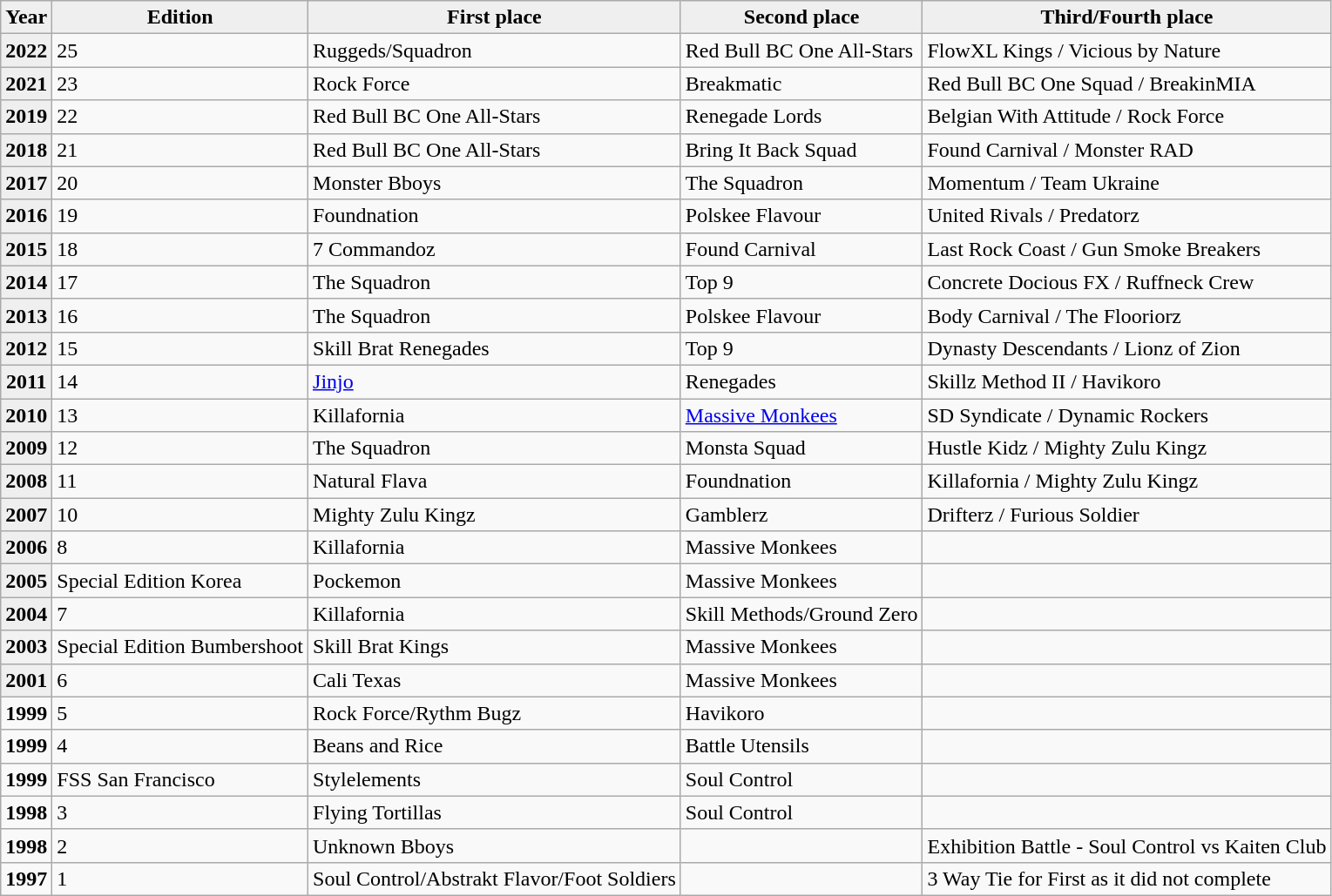<table class="wikitable">
<tr>
<th scope="col" style="background:#efefef;">Year</th>
<th scope="col" style="background:#efefef;">Edition</th>
<th scope="col" style="background:#efefef;">First place</th>
<th scope="col" style="background:#efefef;">Second place</th>
<th scope="col" style="background:#efefef;">Third/Fourth place</th>
</tr>
<tr>
<th scope="row" style="background:#efefef;">2022</th>
<td>25</td>
<td> Ruggeds/Squadron</td>
<td> Red Bull BC One All-Stars</td>
<td> FlowXL Kings  /  Vicious by Nature</td>
</tr>
<tr>
<th scope="row" style="background:#efefef;">2021</th>
<td>23</td>
<td> Rock Force</td>
<td> Breakmatic</td>
<td> Red Bull BC One Squad /  BreakinMIA</td>
</tr>
<tr>
<th scope="row" style="background:#efefef;">2019</th>
<td>22</td>
<td> Red Bull BC One All-Stars</td>
<td> Renegade Lords</td>
<td> Belgian With Attitude /  Rock Force</td>
</tr>
<tr>
<th scope="row" style="background:#efefef;">2018</th>
<td>21</td>
<td> Red Bull BC One All-Stars</td>
<td> Bring It Back Squad</td>
<td> Found Carnival /  Monster RAD</td>
</tr>
<tr>
<th scope="row" style="background:#efefef;">2017</th>
<td>20</td>
<td> Monster Bboys</td>
<td> The Squadron</td>
<td> Momentum /  Team Ukraine</td>
</tr>
<tr>
<th scope="row" style="background:#efefef;">2016</th>
<td>19</td>
<td> Foundnation</td>
<td> Polskee Flavour</td>
<td> United Rivals /  Predatorz</td>
</tr>
<tr>
<th scope="row" style="background:#efefef;">2015</th>
<td>18</td>
<td> 7 Commandoz</td>
<td> Found Carnival</td>
<td> Last Rock Coast /  Gun Smoke Breakers</td>
</tr>
<tr>
<th scope="row" style="background:#efefef;">2014</th>
<td>17</td>
<td> The Squadron</td>
<td> Top 9</td>
<td> Concrete Docious FX /  Ruffneck Crew</td>
</tr>
<tr>
<th scope="row" style="background:#efefef;">2013</th>
<td>16</td>
<td> The Squadron</td>
<td> Polskee Flavour</td>
<td> Body Carnival /  The Flooriorz</td>
</tr>
<tr>
<th scope="row" style="background:#efefef;">2012</th>
<td>15</td>
<td> Skill Brat Renegades</td>
<td> Top 9</td>
<td> Dynasty Descendants /  Lionz of Zion</td>
</tr>
<tr>
<th scope="row" style="background:#efefef;">2011</th>
<td>14</td>
<td><a href='#'>Jinjo</a></td>
<td> Renegades</td>
<td> Skillz Method II /  Havikoro</td>
</tr>
<tr>
<th scope="row" style="background:#efefef;">2010</th>
<td>13</td>
<td> Killafornia</td>
<td> <a href='#'>Massive Monkees</a></td>
<td> SD Syndicate /  Dynamic Rockers</td>
</tr>
<tr>
<th scope="row" style="background:#efefef;">2009</th>
<td>12</td>
<td> The Squadron</td>
<td> Monsta Squad</td>
<td> Hustle Kidz /  Mighty Zulu Kingz</td>
</tr>
<tr>
<th scope="row" style="background:#efefef;">2008</th>
<td>11</td>
<td> Natural Flava</td>
<td> Foundnation</td>
<td> Killafornia /  Mighty Zulu Kingz</td>
</tr>
<tr>
<th scope="row" style="background:#efefef;">2007</th>
<td>10</td>
<td> Mighty Zulu Kingz</td>
<td> Gamblerz</td>
<td> Drifterz /  Furious Soldier</td>
</tr>
<tr>
<th scope="row" style="background:#efefef;">2006</th>
<td>8</td>
<td> Killafornia</td>
<td> Massive Monkees</td>
<td></td>
</tr>
<tr>
<th scope="row" style="background:#efefef;">2005</th>
<td>Special Edition Korea</td>
<td> Pockemon</td>
<td> Massive Monkees</td>
<td></td>
</tr>
<tr>
<th scope="row" style="background:#efefef;">2004</th>
<td>7</td>
<td> Killafornia</td>
<td> Skill Methods/Ground Zero</td>
<td></td>
</tr>
<tr>
<th>2003</th>
<td>Special Edition Bumbershoot</td>
<td> Skill Brat Kings</td>
<td> Massive Monkees</td>
<td></td>
</tr>
<tr>
<th scope="row" style="background:#efefef;">2001</th>
<td>6</td>
<td> Cali Texas</td>
<td> Massive Monkees</td>
<td></td>
</tr>
<tr>
<td><strong>1999</strong></td>
<td>5</td>
<td> Rock Force/Rythm Bugz</td>
<td> Havikoro</td>
<td></td>
</tr>
<tr>
<td><strong>1999</strong></td>
<td>4</td>
<td> Beans and Rice</td>
<td> Battle Utensils</td>
<td></td>
</tr>
<tr>
<td><strong>1999</strong></td>
<td>FSS San Francisco</td>
<td> Stylelements</td>
<td> Soul Control</td>
<td></td>
</tr>
<tr>
<td><strong>1998</strong></td>
<td>3</td>
<td> Flying Tortillas</td>
<td> Soul Control</td>
<td></td>
</tr>
<tr>
<td><strong>1998</strong></td>
<td>2</td>
<td> Unknown Bboys</td>
<td></td>
<td>Exhibition Battle -  Soul Control vs Kaiten Club</td>
</tr>
<tr>
<td><strong>1997</strong></td>
<td>1</td>
<td> Soul Control/Abstrakt Flavor/Foot Soldiers</td>
<td></td>
<td>3 Way Tie for First as it did not complete</td>
</tr>
</table>
